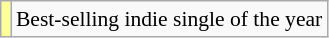<table class="wikitable plainrowheaders" style="font-size:90%;">
<tr>
<td bgcolor=#FFFF99 align=center></td>
<td>Best-selling indie single of the year</td>
</tr>
</table>
